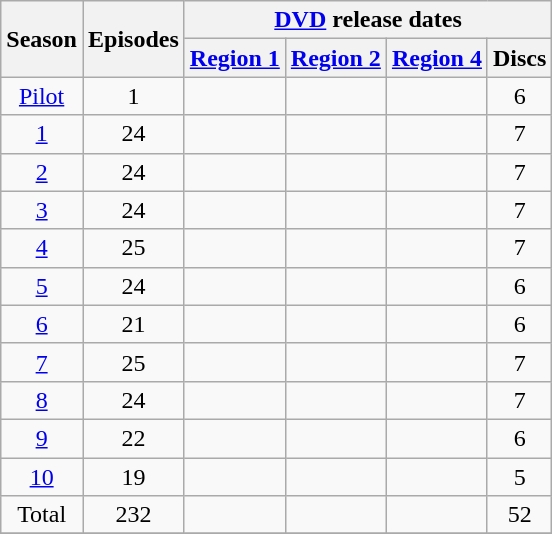<table class="wikitable plainrowheaders" style="text-align: center;">
<tr>
<th scope="col" rowspan="2">Season</th>
<th scope="col" rowspan="2">Episodes</th>
<th scope="col" colspan="4"><a href='#'>DVD</a> release dates</th>
</tr>
<tr>
<th scope="col"><a href='#'>Region 1</a></th>
<th scope="col"><a href='#'>Region 2</a></th>
<th scope="col"><a href='#'>Region 4</a></th>
<th scope="col">Discs</th>
</tr>
<tr>
<td scope="row"><a href='#'>Pilot</a></td>
<td>1</td>
<td></td>
<td></td>
<td></td>
<td>6</td>
</tr>
<tr>
<td scope="row"><a href='#'>1</a></td>
<td>24</td>
<td></td>
<td></td>
<td></td>
<td>7</td>
</tr>
<tr>
<td scope="row"><a href='#'>2</a></td>
<td>24</td>
<td></td>
<td></td>
<td></td>
<td>7</td>
</tr>
<tr>
<td scope="row"><a href='#'>3</a></td>
<td>24</td>
<td></td>
<td></td>
<td></td>
<td>7</td>
</tr>
<tr>
<td scope="row"><a href='#'>4</a></td>
<td>25</td>
<td></td>
<td></td>
<td></td>
<td>7</td>
</tr>
<tr>
<td scope="row"><a href='#'>5</a></td>
<td>24</td>
<td></td>
<td></td>
<td></td>
<td>6</td>
</tr>
<tr>
<td scope="row"><a href='#'>6</a></td>
<td>21</td>
<td></td>
<td></td>
<td></td>
<td>6</td>
</tr>
<tr>
<td scope="row"><a href='#'>7</a></td>
<td>25</td>
<td></td>
<td></td>
<td></td>
<td>7</td>
</tr>
<tr>
<td scope="row"><a href='#'>8</a></td>
<td>24</td>
<td></td>
<td></td>
<td></td>
<td>7</td>
</tr>
<tr>
<td scope="row"><a href='#'>9</a></td>
<td>22</td>
<td></td>
<td></td>
<td></td>
<td>6</td>
</tr>
<tr>
<td scope="row"><a href='#'>10</a></td>
<td>19</td>
<td></td>
<td></td>
<td></td>
<td>5</td>
</tr>
<tr>
<td scope="row">Total</td>
<td>232</td>
<td></td>
<td></td>
<td></td>
<td>52</td>
</tr>
<tr>
</tr>
</table>
